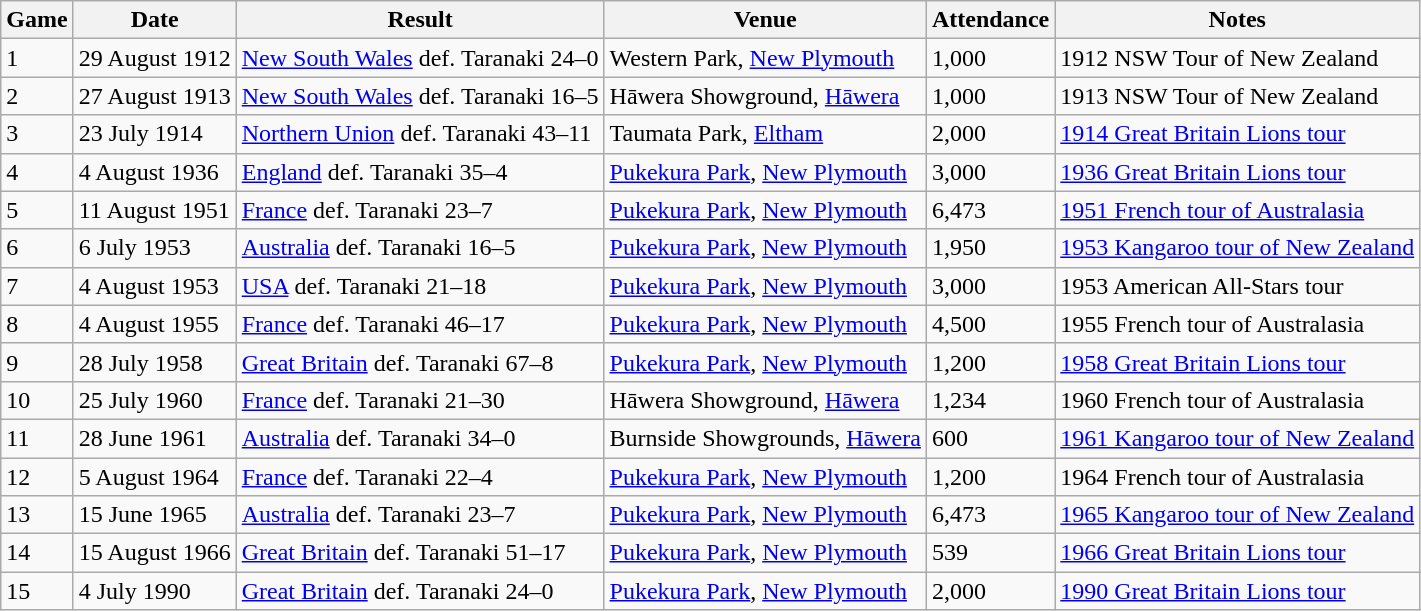<table class="wikitable">
<tr>
<th>Game</th>
<th>Date</th>
<th>Result</th>
<th>Venue</th>
<th>Attendance</th>
<th>Notes</th>
</tr>
<tr>
<td>1</td>
<td>29 August 1912</td>
<td> <a href='#'>New South Wales</a> def.  Taranaki 24–0</td>
<td>Western Park, <a href='#'>New Plymouth</a></td>
<td>1,000</td>
<td>1912 NSW Tour of New Zealand</td>
</tr>
<tr>
<td>2</td>
<td>27 August 1913</td>
<td> <a href='#'>New South Wales</a> def.  Taranaki 16–5</td>
<td>Hāwera Showground, <a href='#'>Hāwera</a></td>
<td>1,000</td>
<td>1913 NSW Tour of New Zealand</td>
</tr>
<tr>
<td>3</td>
<td>23 July 1914</td>
<td> <a href='#'>Northern Union</a> def.  Taranaki 43–11</td>
<td>Taumata Park, <a href='#'>Eltham</a></td>
<td>2,000</td>
<td><a href='#'>1914 Great Britain Lions tour</a></td>
</tr>
<tr>
<td>4</td>
<td>4 August 1936</td>
<td> <a href='#'>England</a> def.  Taranaki 35–4</td>
<td><a href='#'>Pukekura Park</a>, <a href='#'>New Plymouth</a></td>
<td>3,000</td>
<td><a href='#'>1936 Great Britain Lions tour</a></td>
</tr>
<tr>
<td>5</td>
<td>11 August 1951</td>
<td> <a href='#'>France</a> def.  Taranaki 23–7</td>
<td><a href='#'>Pukekura Park</a>, <a href='#'>New Plymouth</a></td>
<td>6,473</td>
<td><a href='#'>1951 French tour of Australasia</a></td>
</tr>
<tr>
<td>6</td>
<td>6 July 1953</td>
<td> <a href='#'>Australia</a> def.  Taranaki 16–5</td>
<td><a href='#'>Pukekura Park</a>, <a href='#'>New Plymouth</a></td>
<td>1,950</td>
<td><a href='#'>1953 Kangaroo tour of New Zealand</a></td>
</tr>
<tr>
<td>7</td>
<td>4 August 1953</td>
<td> <a href='#'>USA</a> def.  Taranaki 21–18</td>
<td><a href='#'>Pukekura Park</a>, <a href='#'>New Plymouth</a></td>
<td>3,000</td>
<td>1953 American All-Stars tour</td>
</tr>
<tr>
<td>8</td>
<td>4 August 1955</td>
<td> <a href='#'>France</a> def.  Taranaki 46–17</td>
<td><a href='#'>Pukekura Park</a>, <a href='#'>New Plymouth</a></td>
<td>4,500</td>
<td>1955 French tour of Australasia</td>
</tr>
<tr>
<td>9</td>
<td>28 July 1958</td>
<td> <a href='#'>Great Britain</a> def.  Taranaki 67–8</td>
<td><a href='#'>Pukekura Park</a>, <a href='#'>New Plymouth</a></td>
<td>1,200</td>
<td><a href='#'>1958 Great Britain Lions tour</a></td>
</tr>
<tr>
<td>10</td>
<td>25 July 1960</td>
<td> <a href='#'>France</a> def.  Taranaki 21–30</td>
<td>Hāwera Showground, <a href='#'>Hāwera</a></td>
<td>1,234</td>
<td>1960 French tour of Australasia</td>
</tr>
<tr>
<td>11</td>
<td>28 June 1961</td>
<td> <a href='#'>Australia</a> def.  Taranaki 34–0</td>
<td>Burnside Showgrounds, <a href='#'>Hāwera</a></td>
<td>600</td>
<td><a href='#'>1961 Kangaroo tour of New Zealand</a></td>
</tr>
<tr>
<td>12</td>
<td>5 August 1964</td>
<td> <a href='#'>France</a> def.  Taranaki 22–4</td>
<td><a href='#'>Pukekura Park</a>, <a href='#'>New Plymouth</a></td>
<td>1,200</td>
<td>1964 French tour of Australasia</td>
</tr>
<tr>
<td>13</td>
<td>15 June 1965</td>
<td> <a href='#'>Australia</a> def.  Taranaki 23–7</td>
<td><a href='#'>Pukekura Park</a>, <a href='#'>New Plymouth</a></td>
<td>6,473</td>
<td><a href='#'>1965 Kangaroo tour of New Zealand</a></td>
</tr>
<tr>
<td>14</td>
<td>15 August 1966</td>
<td> <a href='#'>Great Britain</a> def.  Taranaki 51–17</td>
<td><a href='#'>Pukekura Park</a>, <a href='#'>New Plymouth</a></td>
<td>539</td>
<td><a href='#'>1966 Great Britain Lions tour</a></td>
</tr>
<tr>
<td>15</td>
<td>4 July 1990</td>
<td> <a href='#'>Great Britain</a> def.  Taranaki 24–0</td>
<td><a href='#'>Pukekura Park</a>, <a href='#'>New Plymouth</a></td>
<td>2,000</td>
<td><a href='#'>1990 Great Britain Lions tour</a></td>
</tr>
</table>
